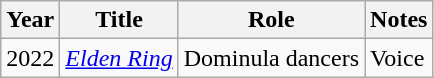<table class="wikitable sortable">
<tr>
<th>Year</th>
<th>Title</th>
<th>Role</th>
<th class="unsortable">Notes</th>
</tr>
<tr>
<td>2022</td>
<td><em><a href='#'>Elden Ring</a></em></td>
<td>Dominula dancers</td>
<td>Voice</td>
</tr>
</table>
